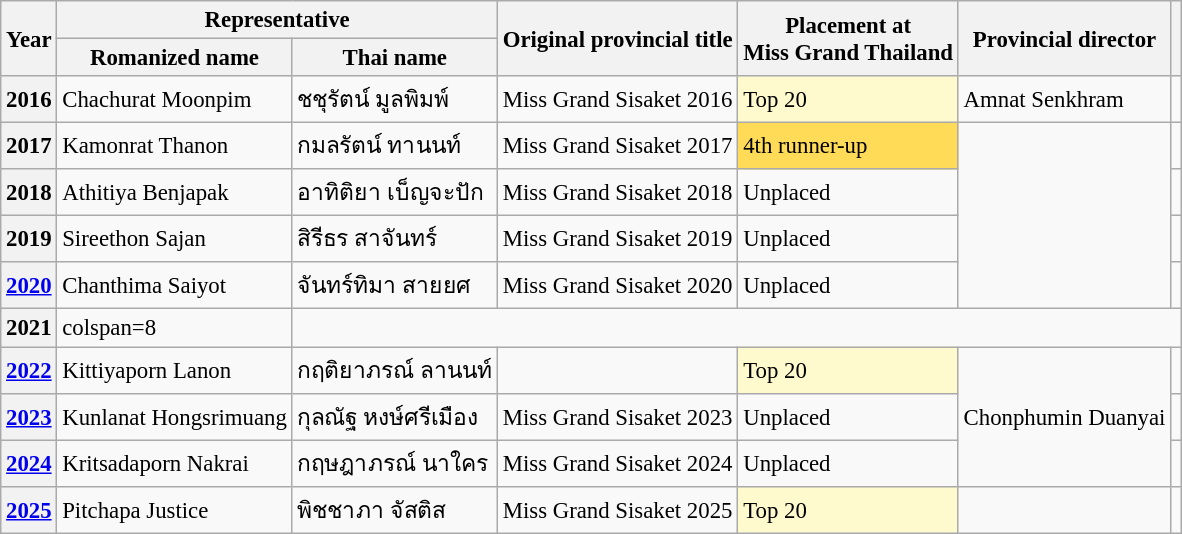<table class="wikitable defaultcenter col2left col3left col6left" style="font-size:95%;">
<tr>
<th rowspan=2>Year</th>
<th colspan=2>Representative</th>
<th rowspan=2>Original provincial title</th>
<th rowspan=2>Placement at<br>Miss Grand Thailand</th>
<th rowspan=2>Provincial director</th>
<th rowspan=2></th>
</tr>
<tr>
<th>Romanized name</th>
<th>Thai name</th>
</tr>
<tr>
<th>2016</th>
<td>Chachurat Moonpim</td>
<td>ชชุรัตน์ มูลพิมพ์</td>
<td>Miss Grand Sisaket 2016</td>
<td bgcolor=#FFFACD>Top 20</td>
<td>Amnat Senkhram</td>
<td></td>
</tr>
<tr>
<th>2017</th>
<td>Kamonrat Thanon</td>
<td>กมลรัตน์ ทานนท์</td>
<td>Miss Grand Sisaket 2017</td>
<td bgcolor=#FFDB58>4th runner-up</td>
<td rowspan=4></td>
<td></td>
</tr>
<tr>
<th>2018</th>
<td>Athitiya Benjapak</td>
<td>อาทิติยา เบ็ญจะปัก</td>
<td>Miss Grand Sisaket 2018</td>
<td>Unplaced</td>
<td></td>
</tr>
<tr>
<th>2019</th>
<td>Sireethon Sajan</td>
<td>สิรีธร สาจันทร์</td>
<td>Miss Grand Sisaket 2019</td>
<td>Unplaced</td>
<td></td>
</tr>
<tr>
<th><a href='#'>2020</a></th>
<td>Chanthima Saiyot</td>
<td>จันทร์ทิมา สายยศ</td>
<td>Miss Grand Sisaket 2020</td>
<td>Unplaced</td>
<td></td>
</tr>
<tr>
<th>2021</th>
<td>colspan=8 </td>
</tr>
<tr>
<th><a href='#'>2022</a></th>
<td>Kittiyaporn Lanon</td>
<td>กฤติยาภรณ์ ลานนท์</td>
<td></td>
<td bgcolor=#FFFACD>Top 20</td>
<td rowspan=3>Chonphumin Duanyai</td>
<td></td>
</tr>
<tr>
<th><a href='#'>2023</a></th>
<td>Kunlanat Hongsrimuang</td>
<td>กุลณัฐ หงษ์ศรีเมือง</td>
<td>Miss Grand Sisaket 2023</td>
<td>Unplaced</td>
<td></td>
</tr>
<tr>
<th><a href='#'>2024</a></th>
<td>Kritsadaporn Nakrai</td>
<td>กฤษฎาภรณ์ นาใคร</td>
<td>Miss Grand Sisaket 2024</td>
<td>Unplaced</td>
<td></td>
</tr>
<tr>
<th><a href='#'>2025</a></th>
<td>Pitchapa Justice</td>
<td>พิชชาภา จัสติส</td>
<td>Miss Grand Sisaket 2025</td>
<td bgcolor=#FFFACD>Top 20</td>
<td></td>
<td></td>
</tr>
</table>
